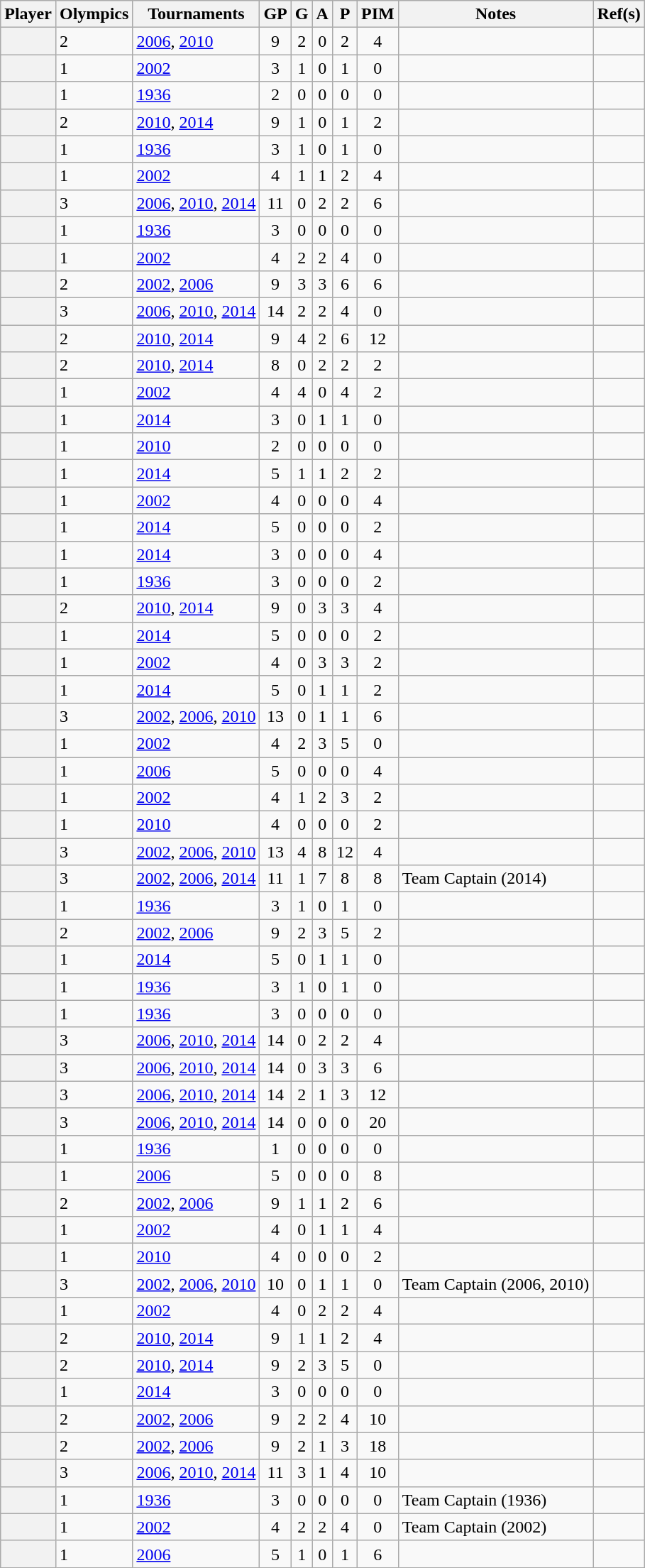<table class="wikitable sortable plainrowheaders" style="text-align:center;">
<tr>
<th scope="col">Player</th>
<th scope="col">Olympics</th>
<th scope="col">Tournaments</th>
<th scope="col">GP</th>
<th scope="col">G</th>
<th scope="col">A</th>
<th scope="col">P</th>
<th scope="col">PIM</th>
<th scope="col">Notes</th>
<th scope="col" class="unsortable">Ref(s)</th>
</tr>
<tr>
<th scope="row"></th>
<td align=left>2</td>
<td align=left><a href='#'>2006</a>, <a href='#'>2010</a></td>
<td>9</td>
<td>2</td>
<td>0</td>
<td>2</td>
<td>4</td>
<td align=left></td>
<td align=center></td>
</tr>
<tr>
<th scope="row"></th>
<td align=left>1</td>
<td align=left><a href='#'>2002</a></td>
<td>3</td>
<td>1</td>
<td>0</td>
<td>1</td>
<td>0</td>
<td align=left></td>
<td align=center></td>
</tr>
<tr>
<th scope="row"></th>
<td align=left>1</td>
<td align=left><a href='#'>1936</a></td>
<td>2</td>
<td>0</td>
<td>0</td>
<td>0</td>
<td>0</td>
<td align=left></td>
<td align=center></td>
</tr>
<tr>
<th scope="row"></th>
<td align=left>2</td>
<td align=left><a href='#'>2010</a>, <a href='#'>2014</a></td>
<td>9</td>
<td>1</td>
<td>0</td>
<td>1</td>
<td>2</td>
<td align=left></td>
<td align=center></td>
</tr>
<tr>
<th scope="row"></th>
<td align=left>1</td>
<td align=left><a href='#'>1936</a></td>
<td>3</td>
<td>1</td>
<td>0</td>
<td>1</td>
<td>0</td>
<td align=left></td>
<td align=center></td>
</tr>
<tr>
<th scope="row"></th>
<td align=left>1</td>
<td align=left><a href='#'>2002</a></td>
<td>4</td>
<td>1</td>
<td>1</td>
<td>2</td>
<td>4</td>
<td align=left></td>
<td align=center></td>
</tr>
<tr>
<th scope="row"></th>
<td align=left>3</td>
<td align=left><a href='#'>2006</a>, <a href='#'>2010</a>, <a href='#'>2014</a></td>
<td>11</td>
<td>0</td>
<td>2</td>
<td>2</td>
<td>6</td>
<td align=left></td>
<td align=center></td>
</tr>
<tr>
<th scope="row"></th>
<td align=left>1</td>
<td align=left><a href='#'>1936</a></td>
<td>3</td>
<td>0</td>
<td>0</td>
<td>0</td>
<td>0</td>
<td align=left></td>
<td align=center></td>
</tr>
<tr>
<th scope="row"></th>
<td align=left>1</td>
<td align=left><a href='#'>2002</a></td>
<td>4</td>
<td>2</td>
<td>2</td>
<td>4</td>
<td>0</td>
<td align=left></td>
<td align=center></td>
</tr>
<tr>
<th scope="row"></th>
<td align=left>2</td>
<td align=left><a href='#'>2002</a>, <a href='#'>2006</a></td>
<td>9</td>
<td>3</td>
<td>3</td>
<td>6</td>
<td>6</td>
<td align=left></td>
<td align=center></td>
</tr>
<tr>
<th scope="row"></th>
<td align=left>3</td>
<td align=left><a href='#'>2006</a>, <a href='#'>2010</a>, <a href='#'>2014</a></td>
<td>14</td>
<td>2</td>
<td>2</td>
<td>4</td>
<td>0</td>
<td align=left></td>
<td align=center></td>
</tr>
<tr>
<th scope="row"></th>
<td align=left>2</td>
<td align=left><a href='#'>2010</a>, <a href='#'>2014</a></td>
<td>9</td>
<td>4</td>
<td>2</td>
<td>6</td>
<td>12</td>
<td align=left></td>
<td align=center></td>
</tr>
<tr>
<th scope="row"></th>
<td align=left>2</td>
<td align=left><a href='#'>2010</a>, <a href='#'>2014</a></td>
<td>8</td>
<td>0</td>
<td>2</td>
<td>2</td>
<td>2</td>
<td align=left></td>
<td align=center></td>
</tr>
<tr>
<th scope="row"></th>
<td align=left>1</td>
<td align=left><a href='#'>2002</a></td>
<td>4</td>
<td>4</td>
<td>0</td>
<td>4</td>
<td>2</td>
<td align=left></td>
<td align=center></td>
</tr>
<tr>
<th scope="row"></th>
<td align=left>1</td>
<td align=left><a href='#'>2014</a></td>
<td>3</td>
<td>0</td>
<td>1</td>
<td>1</td>
<td>0</td>
<td align=left></td>
<td align=center></td>
</tr>
<tr>
<th scope="row"></th>
<td align=left>1</td>
<td align=left><a href='#'>2010</a></td>
<td>2</td>
<td>0</td>
<td>0</td>
<td>0</td>
<td>0</td>
<td align=left></td>
<td align=center></td>
</tr>
<tr>
<th scope="row"></th>
<td align=left>1</td>
<td align=left><a href='#'>2014</a></td>
<td>5</td>
<td>1</td>
<td>1</td>
<td>2</td>
<td>2</td>
<td align=left></td>
<td align=center></td>
</tr>
<tr>
<th scope="row"></th>
<td align=left>1</td>
<td align=left><a href='#'>2002</a></td>
<td>4</td>
<td>0</td>
<td>0</td>
<td>0</td>
<td>4</td>
<td align=left></td>
<td align=center></td>
</tr>
<tr>
<th scope="row"></th>
<td align=left>1</td>
<td align=left><a href='#'>2014</a></td>
<td>5</td>
<td>0</td>
<td>0</td>
<td>0</td>
<td>2</td>
<td align=left></td>
<td align=center></td>
</tr>
<tr>
<th scope="row"></th>
<td align=left>1</td>
<td align=left><a href='#'>2014</a></td>
<td>3</td>
<td>0</td>
<td>0</td>
<td>0</td>
<td>4</td>
<td align=left></td>
<td align=center></td>
</tr>
<tr>
<th scope="row"></th>
<td align=left>1</td>
<td align=left><a href='#'>1936</a></td>
<td>3</td>
<td>0</td>
<td>0</td>
<td>0</td>
<td>2</td>
<td align=left></td>
<td align=center></td>
</tr>
<tr>
<th scope="row"></th>
<td align=left>2</td>
<td align=left><a href='#'>2010</a>, <a href='#'>2014</a></td>
<td>9</td>
<td>0</td>
<td>3</td>
<td>3</td>
<td>4</td>
<td align=left></td>
<td align=center></td>
</tr>
<tr>
<th scope="row"></th>
<td align=left>1</td>
<td align=left><a href='#'>2014</a></td>
<td>5</td>
<td>0</td>
<td>0</td>
<td>0</td>
<td>2</td>
<td align=left></td>
<td align=center></td>
</tr>
<tr>
<th scope="row"></th>
<td align=left>1</td>
<td align=left><a href='#'>2002</a></td>
<td>4</td>
<td>0</td>
<td>3</td>
<td>3</td>
<td>2</td>
<td align=left></td>
<td align=center></td>
</tr>
<tr>
<th scope="row"></th>
<td align=left>1</td>
<td align=left><a href='#'>2014</a></td>
<td>5</td>
<td>0</td>
<td>1</td>
<td>1</td>
<td>2</td>
<td align=left></td>
<td align=center></td>
</tr>
<tr>
<th scope="row"></th>
<td align=left>3</td>
<td align=left><a href='#'>2002</a>, <a href='#'>2006</a>, <a href='#'>2010</a></td>
<td>13</td>
<td>0</td>
<td>1</td>
<td>1</td>
<td>6</td>
<td align=left></td>
<td align=center></td>
</tr>
<tr>
<th scope="row"></th>
<td align=left>1</td>
<td align=left><a href='#'>2002</a></td>
<td>4</td>
<td>2</td>
<td>3</td>
<td>5</td>
<td>0</td>
<td align=left></td>
<td align=center></td>
</tr>
<tr>
<th scope="row"></th>
<td align=left>1</td>
<td align=left><a href='#'>2006</a></td>
<td>5</td>
<td>0</td>
<td>0</td>
<td>0</td>
<td>4</td>
<td align=left></td>
<td align=center></td>
</tr>
<tr>
<th scope="row"></th>
<td align=left>1</td>
<td align=left><a href='#'>2002</a></td>
<td>4</td>
<td>1</td>
<td>2</td>
<td>3</td>
<td>2</td>
<td align=left></td>
<td align=center></td>
</tr>
<tr>
<th scope="row"></th>
<td align=left>1</td>
<td align=left><a href='#'>2010</a></td>
<td>4</td>
<td>0</td>
<td>0</td>
<td>0</td>
<td>2</td>
<td align=left></td>
<td align=center></td>
</tr>
<tr>
<th scope="row"></th>
<td align=left>3</td>
<td align=left><a href='#'>2002</a>, <a href='#'>2006</a>, <a href='#'>2010</a></td>
<td>13</td>
<td>4</td>
<td>8</td>
<td>12</td>
<td>4</td>
<td align=left></td>
<td align=center></td>
</tr>
<tr>
<th scope="row"></th>
<td align=left>3</td>
<td align=left><a href='#'>2002</a>, <a href='#'>2006</a>, <a href='#'>2014</a></td>
<td>11</td>
<td>1</td>
<td>7</td>
<td>8</td>
<td>8</td>
<td align=left>Team Captain (2014)</td>
<td align=center></td>
</tr>
<tr>
<th scope="row"></th>
<td align=left>1</td>
<td align=left><a href='#'>1936</a></td>
<td>3</td>
<td>1</td>
<td>0</td>
<td>1</td>
<td>0</td>
<td align=left></td>
<td align=center></td>
</tr>
<tr>
<th scope="row"></th>
<td align=left>2</td>
<td align=left><a href='#'>2002</a>, <a href='#'>2006</a></td>
<td>9</td>
<td>2</td>
<td>3</td>
<td>5</td>
<td>2</td>
<td align=left></td>
<td align=center></td>
</tr>
<tr>
<th scope="row"></th>
<td align=left>1</td>
<td align=left><a href='#'>2014</a></td>
<td>5</td>
<td>0</td>
<td>1</td>
<td>1</td>
<td>0</td>
<td align=left></td>
<td align=center></td>
</tr>
<tr>
<th scope="row"></th>
<td align=left>1</td>
<td align=left><a href='#'>1936</a></td>
<td>3</td>
<td>1</td>
<td>0</td>
<td>1</td>
<td>0</td>
<td align=left></td>
<td align=center></td>
</tr>
<tr>
<th scope="row"></th>
<td align=left>1</td>
<td align=left><a href='#'>1936</a></td>
<td>3</td>
<td>0</td>
<td>0</td>
<td>0</td>
<td>0</td>
<td align=left></td>
<td align=center></td>
</tr>
<tr>
<th scope="row"></th>
<td align=left>3</td>
<td align=left><a href='#'>2006</a>, <a href='#'>2010</a>, <a href='#'>2014</a></td>
<td>14</td>
<td>0</td>
<td>2</td>
<td>2</td>
<td>4</td>
<td align=left></td>
<td align=center></td>
</tr>
<tr>
<th scope="row"></th>
<td align=left>3</td>
<td align=left><a href='#'>2006</a>, <a href='#'>2010</a>, <a href='#'>2014</a></td>
<td>14</td>
<td>0</td>
<td>3</td>
<td>3</td>
<td>6</td>
<td align=left></td>
<td align=center></td>
</tr>
<tr>
<th scope="row"></th>
<td align=left>3</td>
<td align=left><a href='#'>2006</a>, <a href='#'>2010</a>, <a href='#'>2014</a></td>
<td>14</td>
<td>2</td>
<td>1</td>
<td>3</td>
<td>12</td>
<td align=left></td>
<td align=center></td>
</tr>
<tr>
<th scope="row"></th>
<td align=left>3</td>
<td align=left><a href='#'>2006</a>, <a href='#'>2010</a>, <a href='#'>2014</a></td>
<td>14</td>
<td>0</td>
<td>0</td>
<td>0</td>
<td>20</td>
<td align=left></td>
<td align=center></td>
</tr>
<tr>
<th scope="row"></th>
<td align=left>1</td>
<td align=left><a href='#'>1936</a></td>
<td>1</td>
<td>0</td>
<td>0</td>
<td>0</td>
<td>0</td>
<td align=left></td>
<td align=center></td>
</tr>
<tr>
<th scope="row"></th>
<td align=left>1</td>
<td align=left><a href='#'>2006</a></td>
<td>5</td>
<td>0</td>
<td>0</td>
<td>0</td>
<td>8</td>
<td align=left></td>
<td align=center></td>
</tr>
<tr>
<th scope="row"></th>
<td align=left>2</td>
<td align=left><a href='#'>2002</a>, <a href='#'>2006</a></td>
<td>9</td>
<td>1</td>
<td>1</td>
<td>2</td>
<td>6</td>
<td align=left></td>
<td align=center></td>
</tr>
<tr>
<th scope="row"></th>
<td align=left>1</td>
<td align=left><a href='#'>2002</a></td>
<td>4</td>
<td>0</td>
<td>1</td>
<td>1</td>
<td>4</td>
<td align=left></td>
<td align=center></td>
</tr>
<tr>
<th scope="row"></th>
<td align=left>1</td>
<td align=left><a href='#'>2010</a></td>
<td>4</td>
<td>0</td>
<td>0</td>
<td>0</td>
<td>2</td>
<td align=left></td>
<td align=center></td>
</tr>
<tr>
<th scope="row"></th>
<td align=left>3</td>
<td align=left><a href='#'>2002</a>, <a href='#'>2006</a>, <a href='#'>2010</a></td>
<td>10</td>
<td>0</td>
<td>1</td>
<td>1</td>
<td>0</td>
<td align=left>Team Captain (2006, 2010)</td>
<td align=center></td>
</tr>
<tr>
<th scope="row"></th>
<td align=left>1</td>
<td align=left><a href='#'>2002</a></td>
<td>4</td>
<td>0</td>
<td>2</td>
<td>2</td>
<td>4</td>
<td align=left></td>
<td align=center></td>
</tr>
<tr>
<th scope="row"></th>
<td align=left>2</td>
<td align=left><a href='#'>2010</a>, <a href='#'>2014</a></td>
<td>9</td>
<td>1</td>
<td>1</td>
<td>2</td>
<td>4</td>
<td align=left></td>
<td align=center></td>
</tr>
<tr>
<th scope="row"></th>
<td align=left>2</td>
<td align=left><a href='#'>2010</a>, <a href='#'>2014</a></td>
<td>9</td>
<td>2</td>
<td>3</td>
<td>5</td>
<td>0</td>
<td align=left></td>
<td align=center></td>
</tr>
<tr>
<th scope="row"></th>
<td align=left>1</td>
<td align=left><a href='#'>2014</a></td>
<td>3</td>
<td>0</td>
<td>0</td>
<td>0</td>
<td>0</td>
<td align=left></td>
<td align=center></td>
</tr>
<tr>
<th scope="row"></th>
<td align=left>2</td>
<td align=left><a href='#'>2002</a>, <a href='#'>2006</a></td>
<td>9</td>
<td>2</td>
<td>2</td>
<td>4</td>
<td>10</td>
<td align=left></td>
<td align=center></td>
</tr>
<tr>
<th scope="row"></th>
<td align=left>2</td>
<td align=left><a href='#'>2002</a>, <a href='#'>2006</a></td>
<td>9</td>
<td>2</td>
<td>1</td>
<td>3</td>
<td>18</td>
<td align=left></td>
<td align=center></td>
</tr>
<tr>
<th scope="row"></th>
<td align=left>3</td>
<td align=left><a href='#'>2006</a>, <a href='#'>2010</a>, <a href='#'>2014</a></td>
<td>11</td>
<td>3</td>
<td>1</td>
<td>4</td>
<td>10</td>
<td align=left></td>
<td align=center></td>
</tr>
<tr>
<th scope="row"></th>
<td align=left>1</td>
<td align=left><a href='#'>1936</a></td>
<td>3</td>
<td>0</td>
<td>0</td>
<td>0</td>
<td>0</td>
<td align=left>Team Captain (1936)</td>
<td align=center></td>
</tr>
<tr>
<th scope="row"></th>
<td align=left>1</td>
<td align=left><a href='#'>2002</a></td>
<td>4</td>
<td>2</td>
<td>2</td>
<td>4</td>
<td>0</td>
<td align=left>Team Captain (2002)</td>
<td align=center></td>
</tr>
<tr>
<th scope="row"></th>
<td align=left>1</td>
<td align=left><a href='#'>2006</a></td>
<td>5</td>
<td>1</td>
<td>0</td>
<td>1</td>
<td>6</td>
<td align=left></td>
<td align=center></td>
</tr>
</table>
